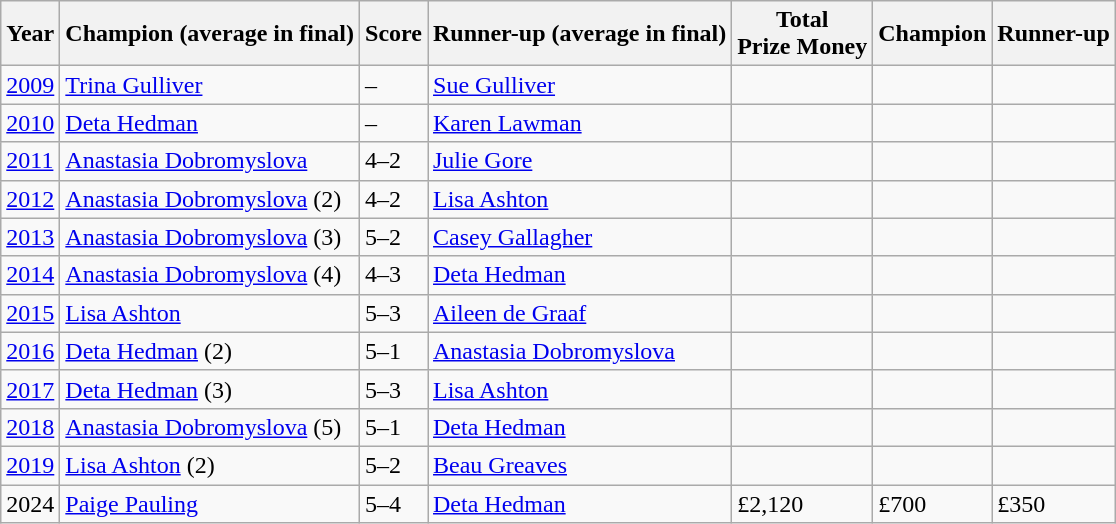<table class="wikitable">
<tr>
<th>Year</th>
<th>Champion (average in final)</th>
<th>Score</th>
<th>Runner-up (average in final)</th>
<th>Total<br>Prize Money</th>
<th>Champion</th>
<th>Runner-up</th>
</tr>
<tr>
<td><a href='#'>2009</a></td>
<td> <a href='#'>Trina Gulliver</a></td>
<td>–</td>
<td> <a href='#'>Sue Gulliver</a></td>
<td></td>
<td></td>
<td></td>
</tr>
<tr>
<td><a href='#'>2010</a></td>
<td> <a href='#'>Deta Hedman</a></td>
<td>–</td>
<td> <a href='#'>Karen Lawman</a></td>
<td></td>
<td></td>
<td></td>
</tr>
<tr>
<td><a href='#'>2011</a></td>
<td> <a href='#'>Anastasia Dobromyslova</a></td>
<td>4–2</td>
<td> <a href='#'>Julie Gore</a></td>
<td></td>
<td></td>
<td></td>
</tr>
<tr>
<td><a href='#'>2012</a></td>
<td> <a href='#'>Anastasia Dobromyslova</a> (2)</td>
<td>4–2</td>
<td> <a href='#'>Lisa Ashton</a></td>
<td></td>
<td></td>
<td></td>
</tr>
<tr>
<td><a href='#'>2013</a></td>
<td> <a href='#'>Anastasia Dobromyslova</a> (3)</td>
<td>5–2</td>
<td> <a href='#'>Casey Gallagher</a></td>
<td></td>
<td></td>
<td></td>
</tr>
<tr>
<td><a href='#'>2014</a></td>
<td> <a href='#'>Anastasia Dobromyslova</a> (4)</td>
<td>4–3</td>
<td> <a href='#'>Deta Hedman</a></td>
<td></td>
<td></td>
<td></td>
</tr>
<tr>
<td><a href='#'>2015</a></td>
<td> <a href='#'>Lisa Ashton</a></td>
<td>5–3</td>
<td> <a href='#'>Aileen de Graaf</a></td>
<td></td>
<td></td>
<td></td>
</tr>
<tr>
<td><a href='#'>2016</a></td>
<td> <a href='#'>Deta Hedman</a> (2)</td>
<td>5–1</td>
<td> <a href='#'>Anastasia Dobromyslova</a></td>
<td></td>
<td></td>
<td></td>
</tr>
<tr>
<td><a href='#'>2017</a></td>
<td> <a href='#'>Deta Hedman</a> (3)</td>
<td>5–3</td>
<td> <a href='#'>Lisa Ashton</a></td>
<td></td>
<td></td>
<td></td>
</tr>
<tr>
<td><a href='#'>2018</a></td>
<td> <a href='#'>Anastasia Dobromyslova</a> (5)</td>
<td>5–1</td>
<td> <a href='#'>Deta Hedman</a></td>
<td></td>
<td></td>
<td></td>
</tr>
<tr>
<td><a href='#'>2019</a></td>
<td> <a href='#'>Lisa Ashton</a> (2)</td>
<td>5–2</td>
<td> <a href='#'>Beau Greaves</a></td>
<td></td>
<td></td>
<td></td>
</tr>
<tr>
<td>2024</td>
<td> <a href='#'>Paige Pauling</a></td>
<td>5–4</td>
<td> <a href='#'>Deta Hedman</a></td>
<td>£2,120</td>
<td>£700</td>
<td>£350</td>
</tr>
</table>
